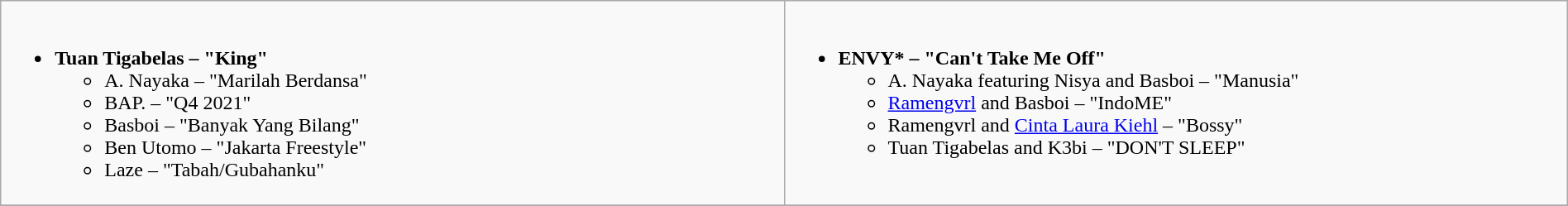<table class="wikitable" width="100%">
<tr>
<td style="vertical-align:top;" width="50%"><br><ul><li><strong>Tuan Tigabelas – "King"</strong><ul><li>A. Nayaka – "Marilah Berdansa"</li><li>BAP. – "Q4 2021"</li><li>Basboi – "Banyak Yang Bilang"</li><li>Ben Utomo – "Jakarta Freestyle"</li><li>Laze – "Tabah/Gubahanku"</li></ul></li></ul></td>
<td style="vertical-align:top;" width="50%"><br><ul><li><strong>ENVY* – "Can't Take Me Off"</strong><ul><li>A. Nayaka featuring Nisya and Basboi – "Manusia"</li><li><a href='#'>Ramengvrl</a> and Basboi – "IndoME"</li><li>Ramengvrl and <a href='#'>Cinta Laura Kiehl</a> – "Bossy"</li><li>Tuan Tigabelas and K3bi – "DON'T SLEEP"</li></ul></li></ul></td>
</tr>
<tr>
</tr>
</table>
